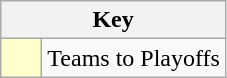<table class="wikitable" style="text-align: center;">
<tr>
<th colspan=2>Key</th>
</tr>
<tr>
<td style="background:#ffffcc; width:20px;"></td>
<td align=left>Teams to Playoffs</td>
</tr>
</table>
